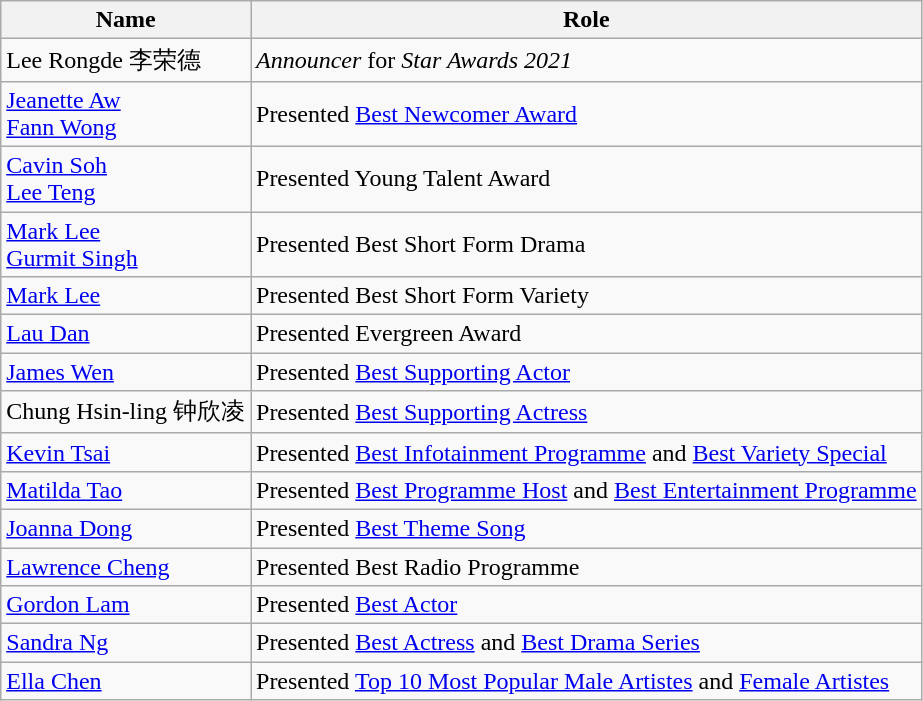<table class="wikitable plainrowheaders">
<tr>
<th scope="col">Name</th>
<th scope="col">Role</th>
</tr>
<tr>
<td>Lee Rongde 李荣德</td>
<td><em>Announcer</em> for <em>Star Awards 2021</em></td>
</tr>
<tr>
<td><a href='#'>Jeanette Aw</a><br><a href='#'>Fann Wong</a></td>
<td>Presented <a href='#'>Best Newcomer Award</a></td>
</tr>
<tr>
<td><a href='#'>Cavin Soh</a><br><a href='#'>Lee Teng</a></td>
<td>Presented Young Talent Award</td>
</tr>
<tr>
<td><a href='#'>Mark Lee</a><br><a href='#'>Gurmit Singh</a></td>
<td>Presented Best Short Form Drama</td>
</tr>
<tr>
<td><a href='#'>Mark Lee</a></td>
<td>Presented Best Short Form Variety</td>
</tr>
<tr>
<td><a href='#'>Lau Dan</a></td>
<td>Presented Evergreen Award</td>
</tr>
<tr>
<td><a href='#'>James Wen</a></td>
<td>Presented <a href='#'>Best Supporting Actor</a></td>
</tr>
<tr>
<td>Chung Hsin-ling 钟欣凌</td>
<td>Presented <a href='#'>Best Supporting Actress</a></td>
</tr>
<tr>
<td><a href='#'>Kevin Tsai</a></td>
<td>Presented <a href='#'>Best Infotainment Programme</a> and <a href='#'>Best Variety Special</a></td>
</tr>
<tr>
<td><a href='#'>Matilda Tao</a></td>
<td>Presented <a href='#'>Best Programme Host</a> and <a href='#'>Best Entertainment Programme</a></td>
</tr>
<tr>
<td><a href='#'>Joanna Dong</a></td>
<td>Presented <a href='#'>Best Theme Song</a></td>
</tr>
<tr>
<td><a href='#'>Lawrence Cheng</a></td>
<td>Presented Best Radio Programme</td>
</tr>
<tr>
<td><a href='#'>Gordon Lam</a></td>
<td>Presented <a href='#'>Best Actor</a></td>
</tr>
<tr>
<td><a href='#'>Sandra Ng</a></td>
<td>Presented <a href='#'>Best Actress</a> and <a href='#'>Best Drama Series</a></td>
</tr>
<tr>
<td><a href='#'>Ella Chen</a></td>
<td>Presented <a href='#'>Top 10 Most Popular Male Artistes</a> and <a href='#'>Female Artistes</a></td>
</tr>
</table>
